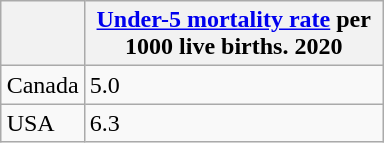<table class=wikitable style="float:right; clear:right;">
<tr>
<th></th>
<th style=max-width:12em><a href='#'>Under-5 mortality rate</a> per 1000 live births. 2020</th>
</tr>
<tr>
<td>Canada</td>
<td>5.0</td>
</tr>
<tr>
<td>USA</td>
<td>6.3</td>
</tr>
</table>
